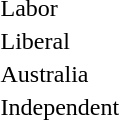<table style="margin-top:1em">
<tr>
<td> </td>
<td>Labor</td>
</tr>
<tr>
<td width=20 > </td>
<td>Liberal</td>
</tr>
<tr>
<td> </td>
<td>Australia</td>
</tr>
<tr>
<td> </td>
<td>Independent</td>
</tr>
<tr>
</tr>
</table>
